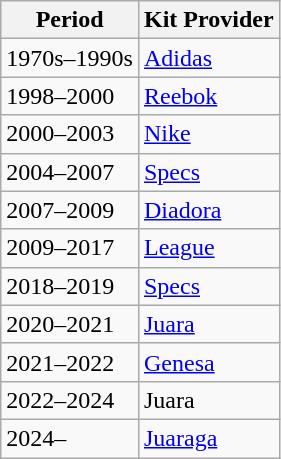<table class="wikitable" style="text-align: left">
<tr>
<th>Period</th>
<th>Kit Provider</th>
</tr>
<tr>
<td>1970s–1990s</td>
<td><a href='#'>Adidas</a></td>
</tr>
<tr>
<td>1998–2000</td>
<td><a href='#'>Reebok</a></td>
</tr>
<tr>
<td>2000–2003</td>
<td><a href='#'>Nike</a></td>
</tr>
<tr>
<td>2004–2007</td>
<td><a href='#'>Specs</a></td>
</tr>
<tr>
<td>2007–2009</td>
<td><a href='#'>Diadora</a></td>
</tr>
<tr>
<td>2009–2017</td>
<td><a href='#'>League</a></td>
</tr>
<tr>
<td>2018–2019</td>
<td><a href='#'>Specs</a></td>
</tr>
<tr>
<td>2020–2021</td>
<td><a href='#'>Juara</a></td>
</tr>
<tr>
<td>2021–2022</td>
<td><a href='#'>Genesa</a></td>
</tr>
<tr>
<td>2022–2024</td>
<td>Juara</td>
</tr>
<tr>
<td>2024–</td>
<td><a href='#'>Juaraga</a></td>
</tr>
</table>
